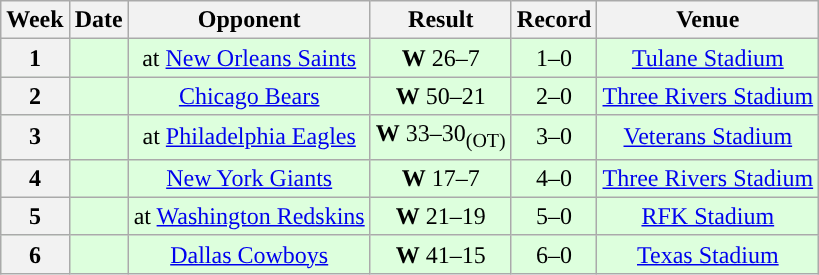<table class="wikitable" style="text-align: center">
<tr>
<th>Week</th>
<th>Date</th>
<th>Opponent</th>
<th>Result</th>
<th>Record</th>
<th>Venue</th>
</tr>
<tr style="background: #ddffdd;">
<th>1</th>
<td></td>
<td>at <a href='#'>New Orleans Saints</a></td>
<td><strong>W</strong> 26–7</td>
<td>1–0</td>
<td><a href='#'>Tulane Stadium</a></td>
</tr>
<tr style="background: #ddffdd;">
<th>2</th>
<td></td>
<td><a href='#'>Chicago Bears</a></td>
<td><strong>W</strong> 50–21</td>
<td>2–0</td>
<td><a href='#'>Three Rivers Stadium</a></td>
</tr>
<tr style="background: #ddffdd;">
<th>3</th>
<td></td>
<td>at <a href='#'>Philadelphia Eagles</a></td>
<td><strong>W</strong> 33–30<sub>(OT)</sub></td>
<td>3–0</td>
<td><a href='#'>Veterans Stadium</a></td>
</tr>
<tr style="background: #ddffdd;">
<th>4</th>
<td></td>
<td><a href='#'>New York Giants</a></td>
<td><strong>W</strong> 17–7</td>
<td>4–0</td>
<td><a href='#'>Three Rivers Stadium</a></td>
</tr>
<tr style="background: #ddffdd;">
<th>5</th>
<td></td>
<td>at <a href='#'>Washington Redskins</a></td>
<td><strong>W</strong> 21–19</td>
<td>5–0</td>
<td><a href='#'>RFK Stadium</a></td>
</tr>
<tr style="background: #ddffdd;">
<th>6</th>
<td></td>
<td><a href='#'>Dallas Cowboys</a></td>
<td><strong>W</strong> 41–15</td>
<td>6–0</td>
<td><a href='#'>Texas Stadium</a></td>
</tr>
</table>
